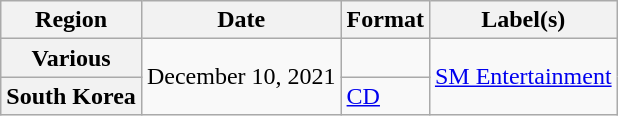<table class="wikitable plainrowheaders">
<tr>
<th scope="col">Region</th>
<th scope="col">Date</th>
<th scope="col">Format</th>
<th scope="col">Label(s)</th>
</tr>
<tr>
<th scope="row">Various</th>
<td rowspan="2">December 10, 2021</td>
<td></td>
<td rowspan="2"><a href='#'>SM Entertainment</a></td>
</tr>
<tr>
<th scope="row">South Korea</th>
<td><a href='#'>CD</a></td>
</tr>
</table>
